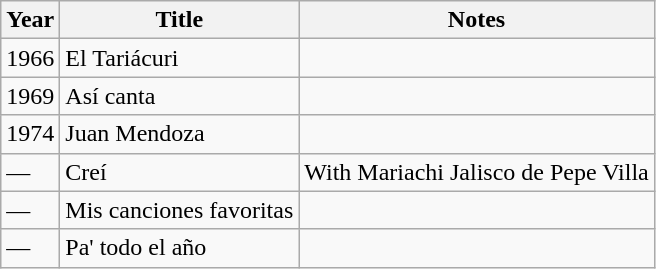<table class="wikitable">
<tr>
<th colspan="1">Year</th>
<th colspan="1">Title</th>
<th colspan="1">Notes</th>
</tr>
<tr>
<td>1966</td>
<td><bdi>El Tariácuri</bdi></td>
<td></td>
</tr>
<tr>
<td>1969</td>
<td><bdi>Así canta</bdi></td>
<td></td>
</tr>
<tr>
<td>1974</td>
<td><bdi>Juan Mendoza</bdi></td>
<td></td>
</tr>
<tr>
<td>—</td>
<td><bdi>Creí</bdi></td>
<td><bdi>With Mariachi Jalisco de Pepe Villa</bdi></td>
</tr>
<tr>
<td>—</td>
<td><bdi>Mis canciones favoritas</bdi></td>
<td></td>
</tr>
<tr>
<td>—</td>
<td><bdi>Pa' todo el año</bdi></td>
<td></td>
</tr>
</table>
